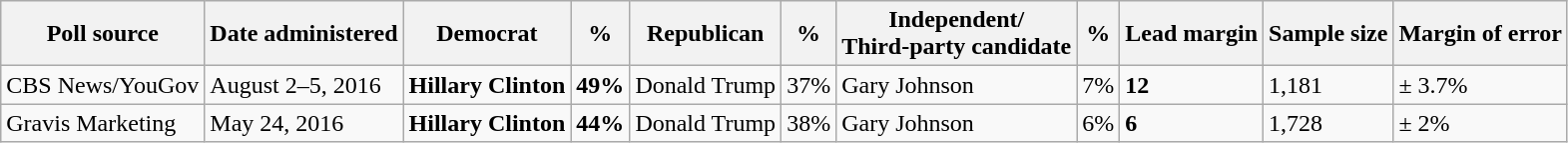<table class="wikitable">
<tr>
<th>Poll source</th>
<th>Date administered</th>
<th>Democrat</th>
<th>%</th>
<th>Republican</th>
<th>%</th>
<th>Independent/<br>Third-party candidate</th>
<th>%</th>
<th>Lead margin</th>
<th>Sample size</th>
<th>Margin of error</th>
</tr>
<tr>
<td>CBS News/YouGov</td>
<td>August 2–5, 2016</td>
<td><strong>Hillary Clinton</strong></td>
<td><strong>49%</strong></td>
<td>Donald Trump</td>
<td>37%</td>
<td>Gary Johnson</td>
<td>7%</td>
<td><strong>12</strong></td>
<td>1,181</td>
<td>± 3.7%</td>
</tr>
<tr>
<td>Gravis Marketing</td>
<td>May 24, 2016</td>
<td><strong>Hillary Clinton</strong></td>
<td><strong>44%</strong></td>
<td>Donald Trump</td>
<td>38%</td>
<td>Gary Johnson</td>
<td>6%</td>
<td><strong>6</strong></td>
<td>1,728</td>
<td>± 2%</td>
</tr>
</table>
